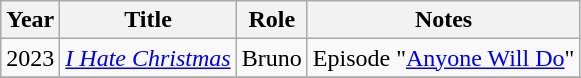<table class="wikitable sortable">
<tr>
<th>Year</th>
<th>Title</th>
<th>Role</th>
<th class="unsortable">Notes</th>
</tr>
<tr>
<td>2023</td>
<td><em><a href='#'>I Hate Christmas</a></em></td>
<td>Bruno</td>
<td>Episode "<a href='#'>Anyone Will Do</a>"</td>
</tr>
<tr>
</tr>
</table>
